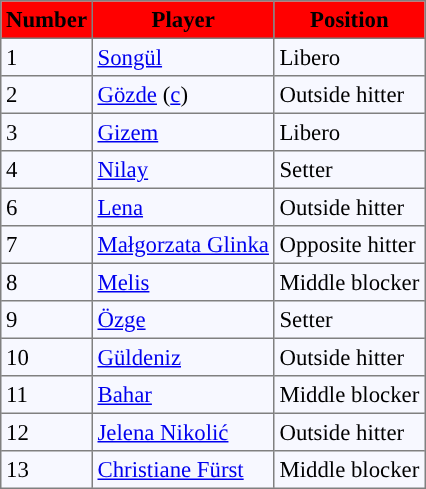<table bgcolor="#f7f8ff" cellpadding="3" cellspacing="0" border="1" style="font-size: 95%; border: gray solid 1px; border-collapse: collapse;">
<tr bgcolor="#ff0000">
<td align=center><strong>Number</strong></td>
<td align=center><strong>Player</strong></td>
<td align=center><strong>Position</strong></td>
</tr>
<tr align="left">
<td>1</td>
<td> <a href='#'>Songül</a></td>
<td>Libero</td>
</tr>
<tr align=left>
<td>2</td>
<td> <a href='#'>Gözde</a> (<a href='#'>c</a>)</td>
<td>Outside hitter</td>
</tr>
<tr align="left">
<td>3</td>
<td> <a href='#'>Gizem</a></td>
<td>Libero</td>
</tr>
<tr align="left">
<td>4</td>
<td> <a href='#'>Nilay</a></td>
<td>Setter</td>
</tr>
<tr align="left">
<td>6</td>
<td> <a href='#'>Lena</a></td>
<td>Outside hitter</td>
</tr>
<tr align="left">
<td>7</td>
<td> <a href='#'>Małgorzata Glinka</a></td>
<td>Opposite hitter</td>
</tr>
<tr align="left">
<td>8</td>
<td> <a href='#'>Melis</a></td>
<td>Middle blocker</td>
</tr>
<tr align="left">
<td>9</td>
<td> <a href='#'>Özge</a></td>
<td>Setter</td>
</tr>
<tr align="left">
<td>10</td>
<td> <a href='#'>Güldeniz</a></td>
<td>Outside hitter</td>
</tr>
<tr align="left">
<td>11</td>
<td> <a href='#'>Bahar</a></td>
<td>Middle blocker</td>
</tr>
<tr align="left">
<td>12</td>
<td> <a href='#'>Jelena Nikolić</a></td>
<td>Outside hitter</td>
</tr>
<tr align="left">
<td>13</td>
<td> <a href='#'>Christiane Fürst</a></td>
<td>Middle blocker</td>
</tr>
</table>
